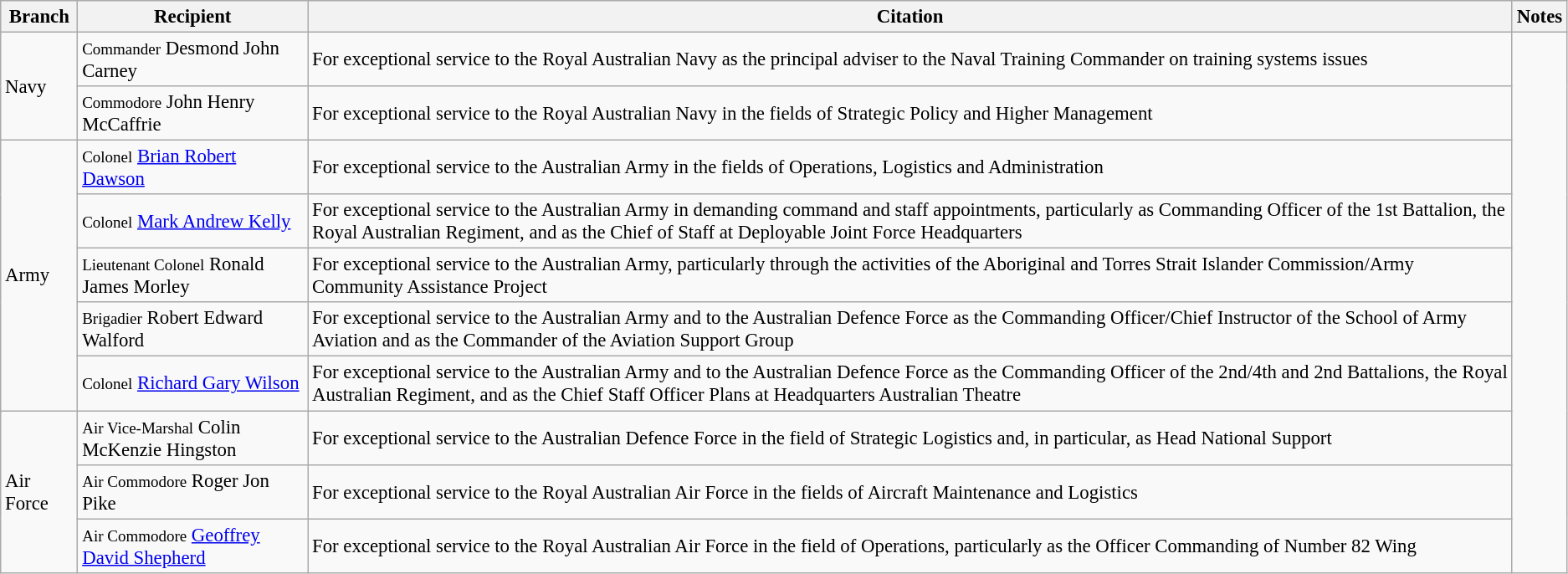<table class="wikitable" style="font-size:95%;">
<tr>
<th>Branch</th>
<th>Recipient</th>
<th>Citation</th>
<th>Notes</th>
</tr>
<tr>
<td rowspan=2>Navy</td>
<td><small>Commander</small> Desmond John Carney</td>
<td>For exceptional service to the Royal Australian Navy as the principal adviser to the Naval Training Commander on training systems issues</td>
<td rowspan=10></td>
</tr>
<tr>
<td><small>Commodore</small> John Henry McCaffrie</td>
<td>For exceptional service to the Royal Australian Navy in the fields of Strategic Policy and Higher Management</td>
</tr>
<tr>
<td rowspan=5>Army</td>
<td><small>Colonel</small> <a href='#'>Brian Robert Dawson</a></td>
<td>For exceptional service to the Australian Army in the fields of Operations, Logistics and Administration</td>
</tr>
<tr>
<td><small>Colonel</small> <a href='#'>Mark Andrew Kelly</a></td>
<td>For exceptional service to the Australian Army in demanding command and staff appointments, particularly as Commanding Officer of the 1st Battalion, the Royal Australian Regiment, and as the Chief of Staff at Deployable Joint Force Headquarters</td>
</tr>
<tr>
<td><small>Lieutenant Colonel</small> Ronald James Morley</td>
<td>For exceptional service to the Australian Army, particularly through the activities of the Aboriginal and Torres Strait Islander Commission/Army Community Assistance Project</td>
</tr>
<tr>
<td><small>Brigadier</small> Robert Edward Walford</td>
<td>For exceptional service to the Australian Army and to the Australian Defence Force as the Commanding Officer/Chief Instructor of the School of Army Aviation and as the Commander of the Aviation Support Group</td>
</tr>
<tr>
<td><small>Colonel</small> <a href='#'>Richard Gary Wilson</a></td>
<td>For exceptional service to the Australian Army and to the Australian Defence Force as the Commanding Officer of the 2nd/4th and 2nd Battalions, the Royal Australian Regiment, and as the Chief Staff Officer Plans at Headquarters Australian Theatre</td>
</tr>
<tr>
<td rowspan=3>Air Force</td>
<td><small>Air Vice-Marshal</small> Colin McKenzie Hingston</td>
<td>For exceptional service to the Australian Defence Force in the field of Strategic Logistics and, in particular, as Head National Support</td>
</tr>
<tr>
<td><small>Air Commodore</small> Roger Jon Pike</td>
<td>For exceptional service to the Royal Australian Air Force in the fields of Aircraft Maintenance and Logistics</td>
</tr>
<tr>
<td><small>Air Commodore</small> <a href='#'>Geoffrey David Shepherd</a></td>
<td>For exceptional service to the Royal Australian Air Force in the field of Operations, particularly as the Officer Commanding of Number 82 Wing</td>
</tr>
</table>
